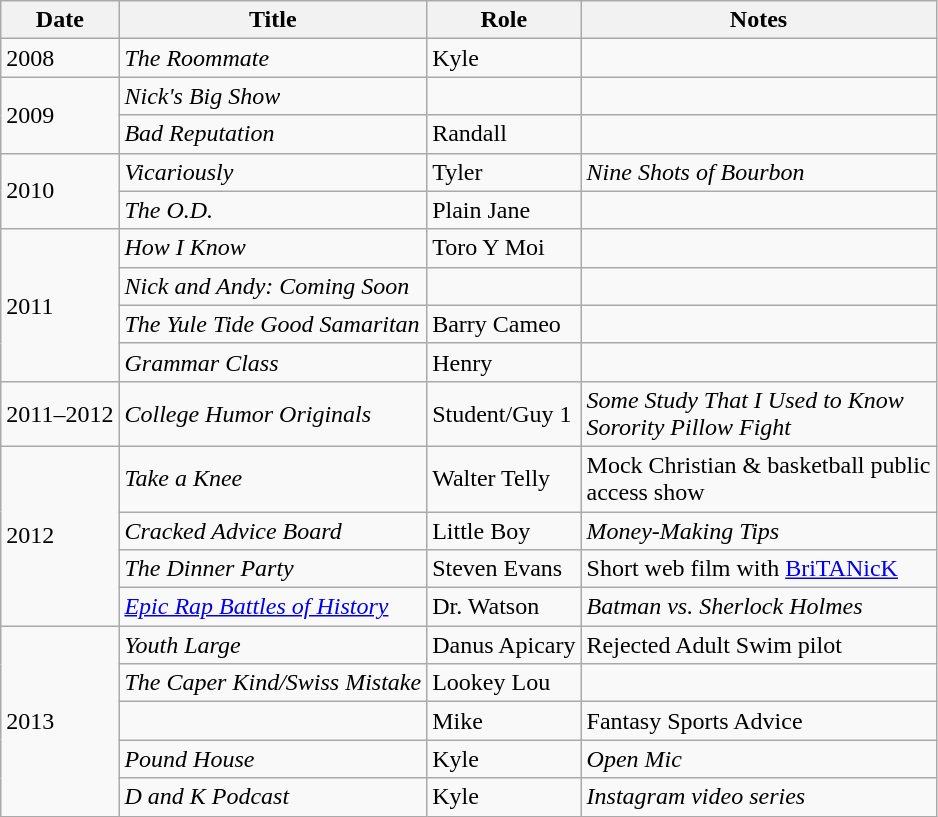<table class="wikitable sortable">
<tr>
<th>Date</th>
<th>Title</th>
<th>Role</th>
<th>Notes</th>
</tr>
<tr>
<td>2008</td>
<td><em>The Roommate</em></td>
<td>Kyle</td>
<td></td>
</tr>
<tr>
<td rowspan="2">2009</td>
<td><em>Nick's Big Show</em></td>
<td></td>
<td></td>
</tr>
<tr>
<td><em>Bad Reputation</em></td>
<td>Randall</td>
<td></td>
</tr>
<tr>
<td rowspan="2">2010</td>
<td><em>Vicariously</em></td>
<td>Tyler</td>
<td><em>Nine Shots of Bourbon</em></td>
</tr>
<tr>
<td><em>The O.D.</em></td>
<td>Plain Jane</td>
<td></td>
</tr>
<tr>
<td rowspan="4">2011</td>
<td><em>How I Know</em></td>
<td>Toro Y Moi</td>
<td></td>
</tr>
<tr>
<td><em>Nick and Andy: Coming Soon</em></td>
<td></td>
<td></td>
</tr>
<tr>
<td><em>The Yule Tide Good Samaritan</em></td>
<td>Barry Cameo</td>
<td></td>
</tr>
<tr>
<td><em>Grammar Class</em></td>
<td>Henry</td>
<td></td>
</tr>
<tr>
<td>2011–2012</td>
<td><em>College Humor Originals</em></td>
<td>Student/Guy 1</td>
<td><em>Some Study That I Used to Know</em><br><em>Sorority Pillow Fight</em></td>
</tr>
<tr>
<td rowspan="4">2012</td>
<td><em>Take a Knee</em></td>
<td>Walter Telly</td>
<td>Mock Christian & basketball public <br> access show</td>
</tr>
<tr>
<td><em>Cracked Advice Board</em></td>
<td>Little Boy</td>
<td><em>Money-Making Tips</em></td>
</tr>
<tr>
<td><em>The Dinner Party</em></td>
<td>Steven Evans</td>
<td>Short web film with <a href='#'>BriTANicK</a></td>
</tr>
<tr>
<td><em><a href='#'>Epic Rap Battles of History</a></em></td>
<td>Dr. Watson</td>
<td><em>Batman vs. Sherlock Holmes</em></td>
</tr>
<tr>
<td rowspan="5">2013</td>
<td><em>Youth Large</em></td>
<td>Danus Apicary</td>
<td>Rejected Adult Swim pilot</td>
</tr>
<tr>
<td><em>The Caper Kind/Swiss Mistake</em></td>
<td>Lookey Lou</td>
<td></td>
</tr>
<tr>
<td></td>
<td>Mike</td>
<td>Fantasy Sports Advice</td>
</tr>
<tr>
<td><em>Pound House</em></td>
<td>Kyle</td>
<td><em>Open Mic</em></td>
</tr>
<tr>
<td><em>D and K Podcast</em></td>
<td>Kyle</td>
<td><em>Instagram video series</em></td>
</tr>
</table>
